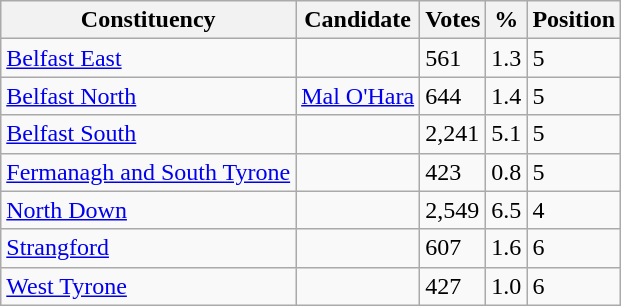<table class="wikitable sortable">
<tr>
<th>Constituency</th>
<th>Candidate</th>
<th>Votes</th>
<th>%</th>
<th>Position</th>
</tr>
<tr>
<td><a href='#'>Belfast East</a></td>
<td></td>
<td>561</td>
<td>1.3</td>
<td>5</td>
</tr>
<tr>
<td><a href='#'>Belfast North</a></td>
<td><a href='#'>Mal O'Hara</a></td>
<td>644</td>
<td>1.4</td>
<td>5</td>
</tr>
<tr>
<td><a href='#'>Belfast South</a></td>
<td></td>
<td>2,241</td>
<td>5.1</td>
<td>5</td>
</tr>
<tr>
<td><a href='#'>Fermanagh and South Tyrone</a></td>
<td></td>
<td>423</td>
<td>0.8</td>
<td>5</td>
</tr>
<tr>
<td><a href='#'>North Down</a></td>
<td></td>
<td>2,549</td>
<td>6.5</td>
<td>4</td>
</tr>
<tr>
<td><a href='#'>Strangford</a></td>
<td></td>
<td>607</td>
<td>1.6</td>
<td>6</td>
</tr>
<tr>
<td><a href='#'>West Tyrone</a></td>
<td></td>
<td>427</td>
<td>1.0</td>
<td>6</td>
</tr>
</table>
